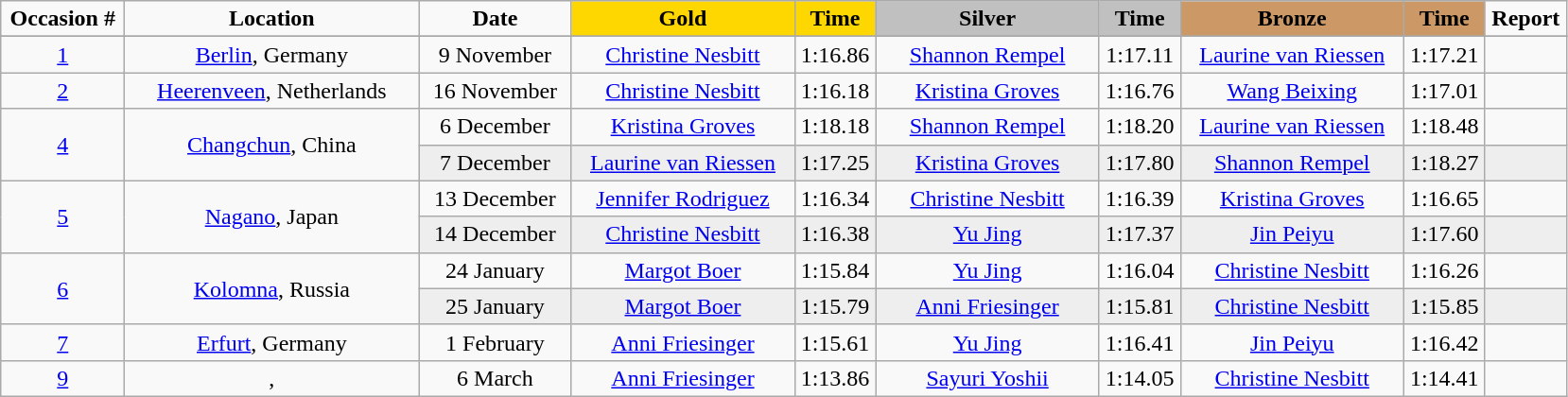<table class="wikitable">
<tr>
<td width="80" align="center"><strong>Occasion #</strong></td>
<td width="200" align="center"><strong>Location</strong></td>
<td width="100" align="center"><strong>Date</strong></td>
<td width="150" bgcolor="gold" align="center"><strong>Gold</strong></td>
<td width="50" bgcolor="gold" align="center"><strong>Time</strong></td>
<td width="150" bgcolor="silver" align="center"><strong>Silver</strong></td>
<td width="50" bgcolor="silver" align="center"><strong>Time</strong></td>
<td width="150" bgcolor="#CC9966" align="center"><strong>Bronze</strong></td>
<td width="50" bgcolor="#CC9966" align="center"><strong>Time</strong></td>
<td width="50" align="center"><strong>Report</strong></td>
</tr>
<tr bgcolor="#cccccc">
</tr>
<tr>
<td align="center"><a href='#'>1</a></td>
<td align="center"><a href='#'>Berlin</a>, Germany</td>
<td align="center">9 November</td>
<td align="center"><a href='#'>Christine Nesbitt</a><br><small></small></td>
<td align="center">1:16.86</td>
<td align="center"><a href='#'>Shannon Rempel</a><br><small></small></td>
<td align="center">1:17.11</td>
<td align="center"><a href='#'>Laurine van Riessen</a><br><small></small></td>
<td align="center">1:17.21</td>
<td align="center"></td>
</tr>
<tr>
<td align="center"><a href='#'>2</a></td>
<td align="center"><a href='#'>Heerenveen</a>, Netherlands</td>
<td align="center">16 November</td>
<td align="center"><a href='#'>Christine Nesbitt</a><br><small></small></td>
<td align="center">1:16.18</td>
<td align="center"><a href='#'>Kristina Groves</a><br><small></small></td>
<td align="center">1:16.76</td>
<td align="center"><a href='#'>Wang Beixing</a><br><small></small></td>
<td align="center">1:17.01</td>
<td align="center"></td>
</tr>
<tr>
<td rowspan=2 align="center"><a href='#'>4</a></td>
<td rowspan=2 align="center"><a href='#'>Changchun</a>, China</td>
<td align="center">6 December</td>
<td align="center"><a href='#'>Kristina Groves</a><br><small></small></td>
<td align="center">1:18.18</td>
<td align="center"><a href='#'>Shannon Rempel</a><br><small></small></td>
<td align="center">1:18.20</td>
<td align="center"><a href='#'>Laurine van Riessen</a><br><small></small></td>
<td align="center">1:18.48</td>
<td align="center"></td>
</tr>
<tr bgcolor="#eeeeee">
<td align="center">7 December</td>
<td align="center"><a href='#'>Laurine van Riessen</a><br><small></small></td>
<td align="center">1:17.25</td>
<td align="center"><a href='#'>Kristina Groves</a><br><small></small></td>
<td align="center">1:17.80</td>
<td align="center"><a href='#'>Shannon Rempel</a><br><small></small></td>
<td align="center">1:18.27</td>
<td align="center"></td>
</tr>
<tr>
<td rowspan=2 align="center"><a href='#'>5</a></td>
<td rowspan=2 align="center"><a href='#'>Nagano</a>, Japan</td>
<td align="center">13 December</td>
<td align="center"><a href='#'>Jennifer Rodriguez</a><br><small></small></td>
<td align="center">1:16.34</td>
<td align="center"><a href='#'>Christine Nesbitt</a><br><small></small></td>
<td align="center">1:16.39</td>
<td align="center"><a href='#'>Kristina Groves</a><br><small></small></td>
<td align="center">1:16.65</td>
<td align="center"></td>
</tr>
<tr bgcolor="#eeeeee">
<td align="center">14 December</td>
<td align="center"><a href='#'>Christine Nesbitt</a><br><small></small></td>
<td align="center">1:16.38</td>
<td align="center"><a href='#'>Yu Jing</a><br><small></small></td>
<td align="center">1:17.37</td>
<td align="center"><a href='#'>Jin Peiyu</a><br><small></small></td>
<td align="center">1:17.60</td>
<td align="center"></td>
</tr>
<tr>
<td rowspan=2 align="center"><a href='#'>6</a></td>
<td rowspan=2 align="center"><a href='#'>Kolomna</a>, Russia</td>
<td align="center">24 January</td>
<td align="center"><a href='#'>Margot Boer</a><br><small></small></td>
<td align="center">1:15.84</td>
<td align="center"><a href='#'>Yu Jing</a><br><small></small></td>
<td align="center">1:16.04</td>
<td align="center"><a href='#'>Christine Nesbitt</a><br><small></small></td>
<td align="center">1:16.26</td>
<td align="center"></td>
</tr>
<tr bgcolor="#eeeeee">
<td align="center">25 January</td>
<td align="center"><a href='#'>Margot Boer</a><br><small></small></td>
<td align="center">1:15.79</td>
<td align="center"><a href='#'>Anni Friesinger</a><br><small></small></td>
<td align="center">1:15.81</td>
<td align="center"><a href='#'>Christine Nesbitt</a><br><small></small></td>
<td align="center">1:15.85</td>
<td align="center"></td>
</tr>
<tr>
<td align="center"><a href='#'>7</a></td>
<td align="center"><a href='#'>Erfurt</a>, Germany</td>
<td align="center">1 February</td>
<td align="center"><a href='#'>Anni Friesinger</a><br><small></small></td>
<td align="center">1:15.61</td>
<td align="center"><a href='#'>Yu Jing</a><br><small></small></td>
<td align="center">1:16.41</td>
<td align="center"><a href='#'>Jin Peiyu</a><br><small></small></td>
<td align="center">1:16.42</td>
<td align="center"></td>
</tr>
<tr>
<td align="center"><a href='#'>9</a></td>
<td align="center">, </td>
<td align="center">6 March</td>
<td align="center"><a href='#'>Anni Friesinger</a><br><small></small></td>
<td align="center">1:13.86</td>
<td align="center"><a href='#'>Sayuri Yoshii</a><br><small></small></td>
<td align="center">1:14.05</td>
<td align="center"><a href='#'>Christine Nesbitt</a><br><small></small></td>
<td align="center">1:14.41</td>
<td align="center"></td>
</tr>
</table>
